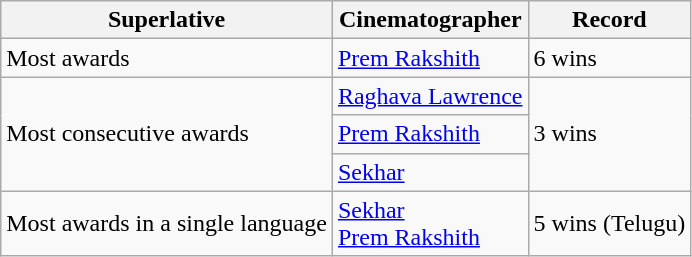<table class="wikitable">
<tr>
<th>Superlative</th>
<th>Cinematographer</th>
<th>Record</th>
</tr>
<tr>
<td rowspan="1">Most awards</td>
<td><a href='#'>Prem Rakshith</a></td>
<td rowspan="1">6 wins</td>
</tr>
<tr>
<td rowspan="3">Most consecutive awards</td>
<td><a href='#'>Raghava Lawrence</a></td>
<td rowspan="3">3 wins</td>
</tr>
<tr>
<td><a href='#'>Prem Rakshith</a></td>
</tr>
<tr>
<td><a href='#'>Sekhar</a></td>
</tr>
<tr>
<td>Most awards in a single language</td>
<td><a href='#'>Sekhar</a><br><a href='#'>Prem Rakshith</a></td>
<td>5 wins (Telugu)</td>
</tr>
</table>
